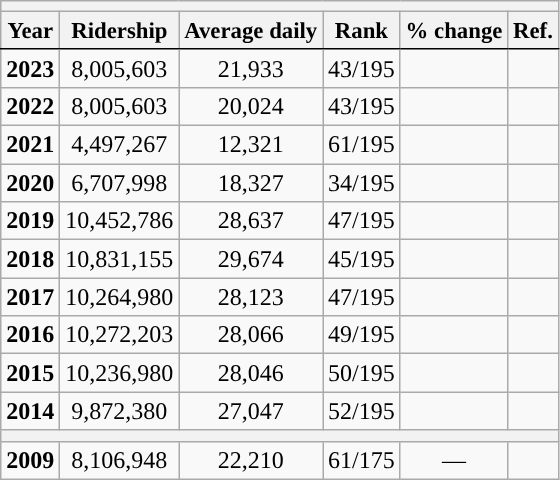<table class="wikitable sortable" style="text-align:right;">
<tr>
<th colspan="6" style="background-color:#"></th>
</tr>
<tr style="font-size:95%; text-align:center">
<th style="border-bottom:1px solid black">Year</th>
<th style="border-bottom:1px solid black">Ridership</th>
<th style="border-bottom:1px solid black">Average daily</th>
<th style="border-bottom:1px solid black">Rank</th>
<th style="border-bottom:1px solid black">% change</th>
<th style="border-bottom:1px solid black">Ref.</th>
</tr>
<tr style="text-align:center;">
<td><strong>2023</strong></td>
<td>8,005,603</td>
<td>21,933</td>
<td>43/195</td>
<td></td>
<td></td>
</tr>
<tr style="text-align:center;">
<td><strong>2022</strong></td>
<td>8,005,603</td>
<td>20,024</td>
<td>43/195</td>
<td></td>
<td></td>
</tr>
<tr style="text-align:center;">
<td><strong>2021</strong></td>
<td>4,497,267</td>
<td>12,321</td>
<td>61/195</td>
<td></td>
<td></td>
</tr>
<tr style="text-align:center;">
<td><strong>2020</strong></td>
<td>6,707,998</td>
<td>18,327</td>
<td>34/195</td>
<td></td>
<td></td>
</tr>
<tr style="text-align:center;">
<td><strong>2019</strong></td>
<td>10,452,786</td>
<td>28,637</td>
<td>47/195</td>
<td></td>
<td></td>
</tr>
<tr style="text-align:center;">
<td><strong>2018</strong></td>
<td>10,831,155</td>
<td>29,674</td>
<td>45/195</td>
<td></td>
<td></td>
</tr>
<tr style="text-align:center;">
<td><strong>2017</strong></td>
<td>10,264,980</td>
<td>28,123</td>
<td>47/195</td>
<td></td>
<td></td>
</tr>
<tr style="text-align:center;">
<td><strong>2016</strong></td>
<td>10,272,203</td>
<td>28,066</td>
<td>49/195</td>
<td></td>
<td></td>
</tr>
<tr style="text-align:center;">
<td><strong>2015</strong></td>
<td>10,236,980</td>
<td>28,046</td>
<td>50/195</td>
<td></td>
<td></td>
</tr>
<tr style="text-align:center;">
<td><strong>2014</strong></td>
<td>9,872,380</td>
<td>27,047</td>
<td>52/195</td>
<td></td>
<td></td>
</tr>
<tr>
<th colspan="6" style="background-color:#"></th>
</tr>
<tr style="text-align:center;">
<td><strong>2009</strong></td>
<td>8,106,948</td>
<td>22,210</td>
<td>61/175</td>
<td>—</td>
<td></td>
</tr>
</table>
